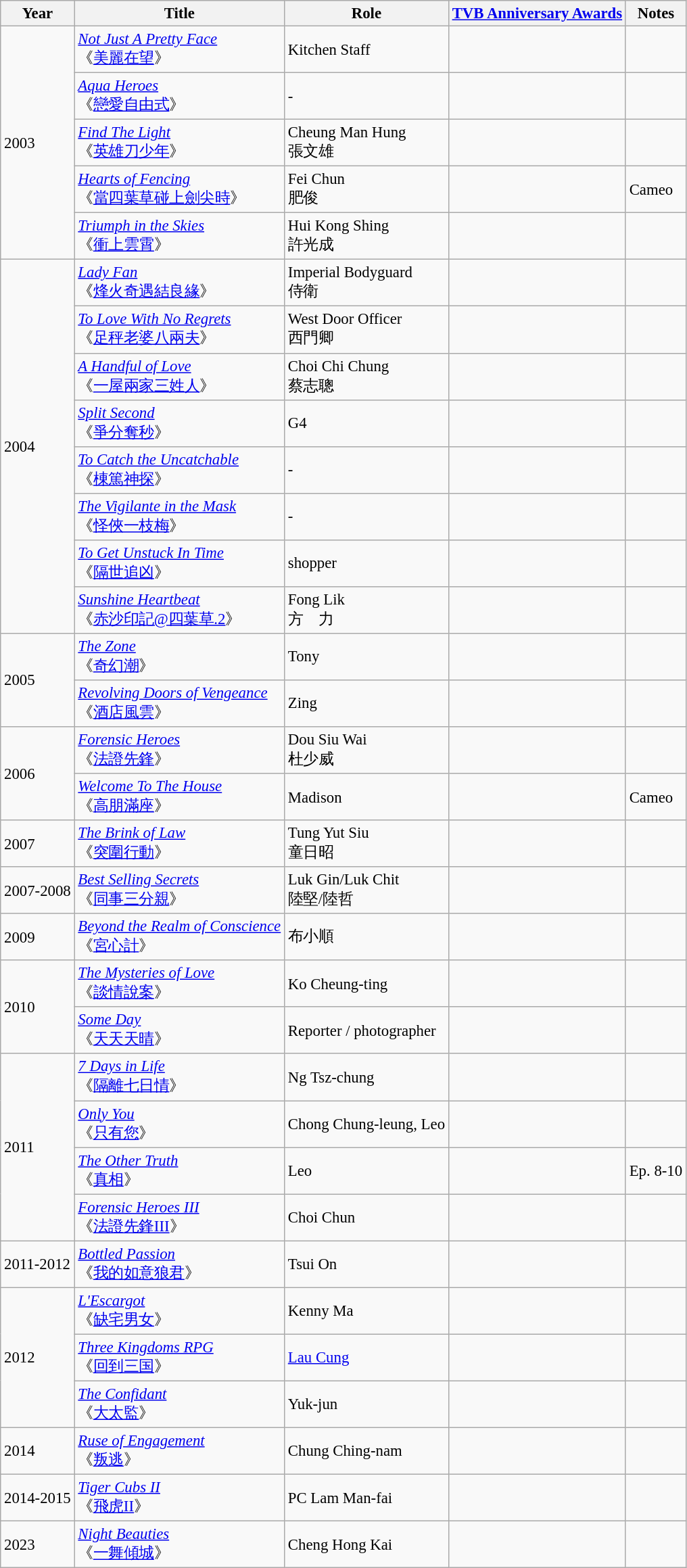<table class="wikitable" style="font-size: 95%;">
<tr>
<th>Year</th>
<th>Title</th>
<th>Role</th>
<th><a href='#'>TVB Anniversary Awards</a></th>
<th>Notes</th>
</tr>
<tr>
<td rowspan="5">2003</td>
<td><em><a href='#'>Not Just A Pretty Face</a></em><br> 《<a href='#'>美麗在望</a>》</td>
<td>Kitchen Staff</td>
<td></td>
<td></td>
</tr>
<tr>
<td><em><a href='#'>Aqua Heroes</a></em><br> 《<a href='#'>戀愛自由式</a>》</td>
<td>-</td>
<td></td>
<td></td>
</tr>
<tr>
<td><em><a href='#'>Find The Light</a></em><br> 《<a href='#'>英雄刀少年</a>》</td>
<td>Cheung Man Hung<br> 張文雄</td>
<td></td>
<td></td>
</tr>
<tr>
<td><em><a href='#'>Hearts of Fencing</a></em><br> 《<a href='#'>當四葉草碰上劍尖時</a>》</td>
<td>Fei Chun <br> 肥俊</td>
<td></td>
<td>Cameo</td>
</tr>
<tr>
<td><em><a href='#'>Triumph in the Skies</a></em><br> 《<a href='#'>衝上雲霄</a>》</td>
<td>Hui Kong Shing <br> 許光成</td>
<td></td>
<td></td>
</tr>
<tr>
<td rowspan=8>2004</td>
<td><em><a href='#'>Lady Fan</a></em><br> 《<a href='#'>烽火奇遇結良緣</a>》</td>
<td>Imperial Bodyguard<br> 侍衛</td>
<td></td>
<td></td>
</tr>
<tr>
<td><em><a href='#'>To Love With No Regrets</a></em><br>《<a href='#'>足秤老婆八兩夫</a>》</td>
<td>West Door Officer<br> 西門卿</td>
<td></td>
<td></td>
</tr>
<tr>
<td><em><a href='#'>A Handful of Love</a></em><br> 《<a href='#'>一屋兩家三姓人</a>》</td>
<td>Choi Chi Chung<br> 蔡志聰</td>
<td></td>
<td></td>
</tr>
<tr>
<td><em><a href='#'>Split Second</a></em><br> 《<a href='#'>爭分奪秒</a>》</td>
<td>G4</td>
<td></td>
<td></td>
</tr>
<tr>
<td><em><a href='#'>To Catch the Uncatchable</a></em><br> 《<a href='#'>棟篤神探</a>》</td>
<td>-</td>
<td></td>
<td></td>
</tr>
<tr>
<td><em><a href='#'>The Vigilante in the Mask</a></em><br> 《<a href='#'>怪俠一枝梅</a>》</td>
<td>-</td>
<td></td>
<td></td>
</tr>
<tr>
<td><em><a href='#'>To Get Unstuck In Time</a></em><br> 《<a href='#'>隔世追凶</a>》</td>
<td>shopper</td>
<td></td>
<td></td>
</tr>
<tr>
<td><em><a href='#'>Sunshine Heartbeat</a></em><br> 《<a href='#'>赤沙印記@四葉草.2</a>》</td>
<td>Fong Lik<br> 方　力</td>
<td></td>
<td></td>
</tr>
<tr>
<td rowspan=2>2005</td>
<td><em><a href='#'>The Zone</a></em><br> 《<a href='#'>奇幻潮</a>》</td>
<td>Tony</td>
<td></td>
<td></td>
</tr>
<tr>
<td><em><a href='#'>Revolving Doors of Vengeance</a></em><br> 《<a href='#'>酒店風雲</a>》</td>
<td>Zing</td>
<td></td>
<td></td>
</tr>
<tr>
<td rowspan=2>2006</td>
<td><em><a href='#'>Forensic Heroes</a></em><br> 《<a href='#'>法證先鋒</a>》</td>
<td>Dou Siu Wai<br> 杜少威</td>
<td></td>
<td></td>
</tr>
<tr>
<td><em><a href='#'>Welcome To The House</a></em><br>《<a href='#'>高朋滿座</a>》</td>
<td>Madison</td>
<td></td>
<td>Cameo</td>
</tr>
<tr>
<td>2007</td>
<td><em><a href='#'>The Brink of Law</a></em><br> 《<a href='#'>突圍行動</a>》</td>
<td>Tung Yut Siu<br> 童日昭</td>
<td></td>
<td></td>
</tr>
<tr>
<td>2007-2008</td>
<td><em><a href='#'>Best Selling Secrets</a></em><br> 《<a href='#'>同事三分親</a>》</td>
<td>Luk Gin/Luk Chit<br> 陸堅/陸哲</td>
<td></td>
<td></td>
</tr>
<tr>
<td>2009</td>
<td><em><a href='#'>Beyond the Realm of Conscience</a></em> <br> 《<a href='#'>宮心計</a>》</td>
<td>布小順</td>
<td></td>
<td></td>
</tr>
<tr>
<td rowspan=2>2010</td>
<td><em><a href='#'>The Mysteries of Love</a></em><br> 《<a href='#'>談情說案</a>》</td>
<td>Ko Cheung-ting</td>
<td></td>
<td></td>
</tr>
<tr>
<td><em><a href='#'>Some Day</a></em><br> 《<a href='#'>天天天晴</a>》</td>
<td>Reporter / photographer</td>
<td></td>
<td></td>
</tr>
<tr>
<td rowspan=4>2011</td>
<td><em><a href='#'>7 Days in Life</a></em><br> 《<a href='#'>隔離七日情</a>》</td>
<td>Ng Tsz-chung</td>
<td></td>
<td></td>
</tr>
<tr>
<td><em><a href='#'>Only You</a></em> <br> 《<a href='#'>只有您</a>》</td>
<td>Chong Chung-leung, Leo</td>
<td></td>
<td></td>
</tr>
<tr>
<td><em><a href='#'>The Other Truth</a></em> <br> 《<a href='#'>真相</a>》</td>
<td>Leo</td>
<td></td>
<td>Ep. 8-10</td>
</tr>
<tr>
<td><em><a href='#'>Forensic Heroes III</a></em><br> 《<a href='#'>法證先鋒III</a>》</td>
<td>Choi Chun</td>
<td></td>
<td></td>
</tr>
<tr>
<td>2011-2012</td>
<td><em><a href='#'>Bottled Passion</a></em> <br> 《<a href='#'>我的如意狼君</a>》</td>
<td>Tsui On</td>
<td></td>
<td></td>
</tr>
<tr>
<td rowspan="3">2012</td>
<td><em><a href='#'>L'Escargot</a></em> <br> 《<a href='#'>缺宅男女</a>》</td>
<td>Kenny Ma</td>
<td></td>
<td></td>
</tr>
<tr>
<td><em><a href='#'>Three Kingdoms RPG</a></em><br> 《<a href='#'>回到三国</a>》</td>
<td><a href='#'>Lau Cung</a></td>
<td></td>
<td></td>
</tr>
<tr>
<td><em><a href='#'>The Confidant</a></em> <br> 《<a href='#'>大太監</a>》</td>
<td>Yuk-jun</td>
<td></td>
<td></td>
</tr>
<tr>
<td>2014</td>
<td><em><a href='#'>Ruse of Engagement</a></em> <br> 《<a href='#'>叛逃</a>》</td>
<td>Chung Ching-nam</td>
<td></td>
<td></td>
</tr>
<tr>
<td>2014-2015</td>
<td><em><a href='#'>Tiger Cubs II</a></em><br> 《<a href='#'>飛虎II</a>》</td>
<td>PC Lam Man-fai</td>
<td></td>
<td></td>
</tr>
<tr>
<td>2023</td>
<td><em><a href='#'>Night Beauties</a></em><br> 《<a href='#'>一舞傾城</a>》</td>
<td>Cheng Hong Kai</td>
<td></td>
<td></td>
</tr>
</table>
